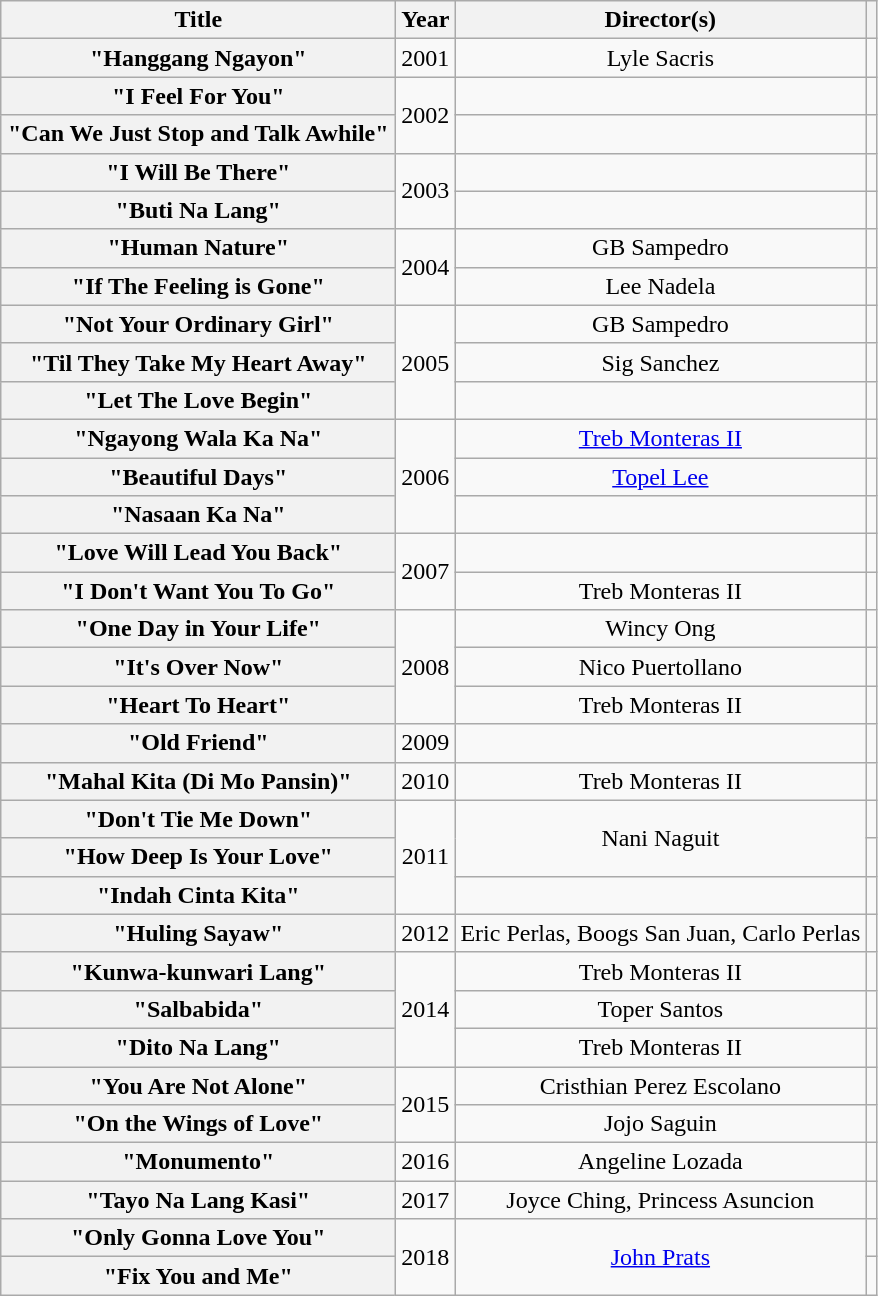<table class="wikitable plainrowheaders" style="text-align:center;">
<tr>
<th scope="col" style="width:16em;">Title</th>
<th scope="col">Year</th>
<th scope="col">Director(s)</th>
<th scope="col"></th>
</tr>
<tr>
<th scope="row">"Hanggang Ngayon"</th>
<td>2001</td>
<td>Lyle Sacris</td>
<td></td>
</tr>
<tr>
<th scope="row">"I Feel For You"</th>
<td rowspan="2">2002</td>
<td></td>
<td></td>
</tr>
<tr>
<th scope="row">"Can We Just Stop and Talk Awhile"<br></th>
<td></td>
<td></td>
</tr>
<tr>
<th scope="row">"I Will Be There"</th>
<td rowspan="2">2003</td>
<td></td>
<td></td>
</tr>
<tr>
<th scope="row">"Buti Na Lang"</th>
<td></td>
<td></td>
</tr>
<tr>
<th scope="row">"Human Nature"</th>
<td rowspan="2">2004</td>
<td>GB Sampedro</td>
<td></td>
</tr>
<tr>
<th scope="row">"If The Feeling is Gone"</th>
<td>Lee Nadela</td>
<td></td>
</tr>
<tr>
<th scope="row">"Not Your Ordinary Girl"</th>
<td rowspan="3">2005</td>
<td>GB Sampedro</td>
<td></td>
</tr>
<tr>
<th scope="row">"Til They Take My Heart Away"</th>
<td>Sig Sanchez</td>
<td></td>
</tr>
<tr>
<th scope="row">"Let The Love Begin"<br></th>
<td></td>
<td></td>
</tr>
<tr>
<th scope="row">"Ngayong Wala Ka Na"</th>
<td rowspan="3">2006</td>
<td><a href='#'>Treb Monteras II</a></td>
<td></td>
</tr>
<tr>
<th scope="row">"Beautiful Days"</th>
<td><a href='#'>Topel Lee</a></td>
<td></td>
</tr>
<tr>
<th scope="row">"Nasaan Ka Na"</th>
<td></td>
<td></td>
</tr>
<tr>
<th scope="row">"Love Will Lead You Back"</th>
<td rowspan="2">2007</td>
<td></td>
<td></td>
</tr>
<tr>
<th scope="row">"I Don't Want You To Go"</th>
<td>Treb Monteras II</td>
<td></td>
</tr>
<tr>
<th scope="row">"One Day in Your Life"</th>
<td rowspan="3">2008</td>
<td>Wincy Ong</td>
<td></td>
</tr>
<tr>
<th scope="row">"It's Over Now"</th>
<td>Nico Puertollano</td>
<td></td>
</tr>
<tr>
<th scope="row">"Heart To Heart"</th>
<td>Treb Monteras II</td>
<td></td>
</tr>
<tr>
<th scope="row">"Old Friend"</th>
<td>2009</td>
<td></td>
<td></td>
</tr>
<tr>
<th scope="row">"Mahal Kita (Di Mo Pansin)"</th>
<td>2010</td>
<td>Treb Monteras II</td>
<td></td>
</tr>
<tr>
<th scope="row">"Don't Tie Me Down"</th>
<td rowspan="3">2011</td>
<td rowspan="2">Nani Naguit</td>
<td></td>
</tr>
<tr>
<th scope="row">"How Deep Is Your Love"</th>
<td></td>
</tr>
<tr>
<th scope="row">"Indah Cinta Kita"</th>
<td></td>
<td></td>
</tr>
<tr>
<th scope="row">"Huling Sayaw"<br></th>
<td>2012</td>
<td>Eric Perlas, Boogs San Juan, Carlo Perlas</td>
<td></td>
</tr>
<tr>
<th scope="row">"Kunwa-kunwari Lang"</th>
<td rowspan="3">2014</td>
<td>Treb Monteras II</td>
<td></td>
</tr>
<tr>
<th scope="row">"Salbabida"</th>
<td>Toper Santos</td>
<td></td>
</tr>
<tr>
<th scope="row">"Dito Na Lang"</th>
<td>Treb Monteras II</td>
<td></td>
</tr>
<tr>
<th scope="row">"You Are Not Alone"<br></th>
<td rowspan="2">2015</td>
<td>Cristhian Perez Escolano</td>
<td></td>
</tr>
<tr>
<th scope="row">"On the Wings of Love"</th>
<td>Jojo Saguin</td>
<td></td>
</tr>
<tr>
<th scope="row">"Monumento"<br></th>
<td>2016</td>
<td>Angeline Lozada</td>
<td></td>
</tr>
<tr>
<th scope="row">"Tayo Na Lang Kasi"</th>
<td>2017</td>
<td>Joyce Ching, Princess Asuncion</td>
<td></td>
</tr>
<tr>
<th scope="row">"Only Gonna Love You"</th>
<td rowspan="2">2018</td>
<td rowspan="2"><a href='#'>John Prats</a></td>
<td></td>
</tr>
<tr>
<th scope="row">"Fix You and Me"</th>
<td></td>
</tr>
</table>
